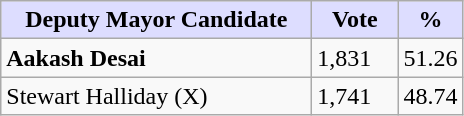<table class="wikitable">
<tr>
<th style="background:#ddf; width:200px;">Deputy Mayor Candidate</th>
<th style="background:#ddf; width:50px;">Vote</th>
<th style="background:#ddf; width:30px;">%</th>
</tr>
<tr>
<td><strong>Aakash Desai</strong></td>
<td>1,831</td>
<td>51.26</td>
</tr>
<tr>
<td>Stewart Halliday (X)</td>
<td>1,741</td>
<td>48.74</td>
</tr>
</table>
